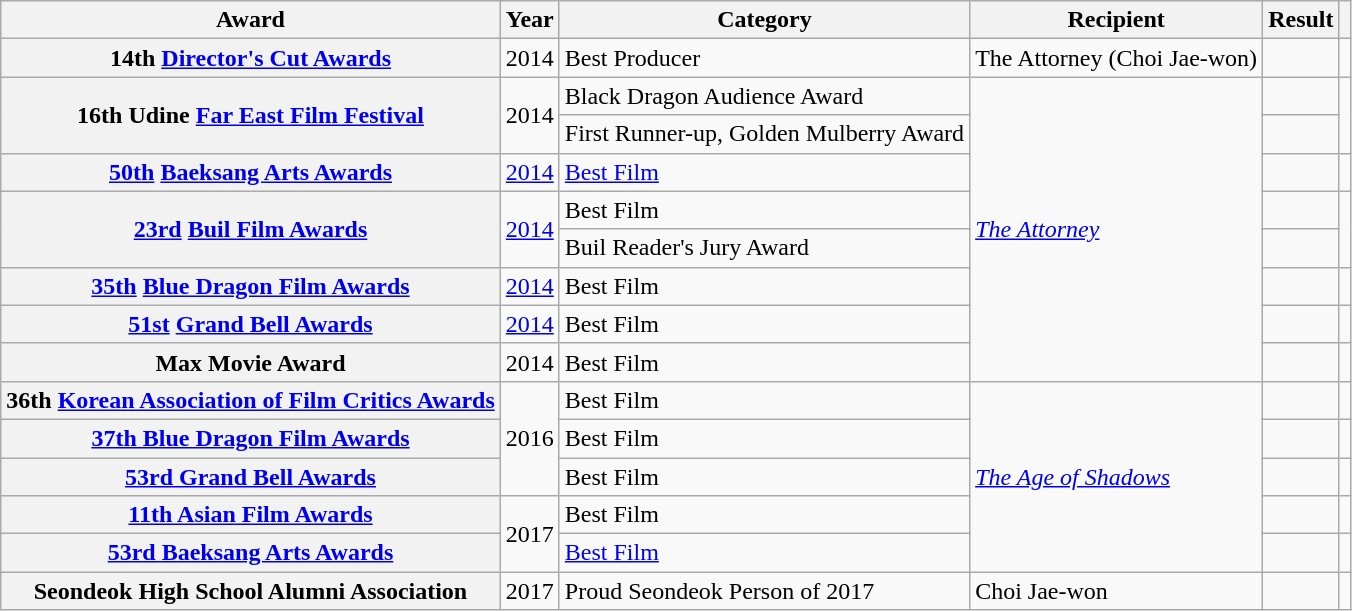<table class="wikitable sortable plainrowheaders">
<tr>
<th>Award</th>
<th>Year</th>
<th>Category</th>
<th>Recipient</th>
<th>Result</th>
<th class="unsortable"></th>
</tr>
<tr>
<th scope="row">14th <a href='#'>Director's Cut Awards</a></th>
<td>2014</td>
<td>Best Producer</td>
<td>The Attorney (Choi Jae-won)</td>
<td></td>
<td></td>
</tr>
<tr>
<th scope="row" rowspan="2">16th Udine <a href='#'>Far East Film Festival</a></th>
<td rowspan="2">2014</td>
<td>Black Dragon Audience Award</td>
<td rowspan="8"><em><a href='#'>The Attorney</a></em></td>
<td></td>
<td rowspan="2"></td>
</tr>
<tr>
<td>First Runner-up, Golden Mulberry Award</td>
<td></td>
</tr>
<tr>
<th scope="row"><a href='#'>50th</a> <a href='#'>Baeksang Arts Awards</a></th>
<td><a href='#'>2014</a></td>
<td><a href='#'>Best Film</a></td>
<td></td>
<td></td>
</tr>
<tr>
<th scope="row" rowspan="2"><a href='#'>23rd</a> <a href='#'>Buil Film Awards</a></th>
<td rowspan="2"><a href='#'>2014</a></td>
<td>Best Film</td>
<td></td>
<td rowspan="2"></td>
</tr>
<tr>
<td>Buil Reader's Jury Award</td>
<td></td>
</tr>
<tr>
<th scope="row"><a href='#'>35th</a> <a href='#'>Blue Dragon Film Awards</a></th>
<td><a href='#'>2014</a></td>
<td>Best Film</td>
<td></td>
<td></td>
</tr>
<tr>
<th scope="row"><a href='#'>51st</a> <a href='#'>Grand Bell Awards</a></th>
<td><a href='#'>2014</a></td>
<td>Best Film</td>
<td></td>
<td></td>
</tr>
<tr>
<th scope="row">Max Movie Award</th>
<td>2014</td>
<td>Best Film</td>
<td></td>
<td></td>
</tr>
<tr>
<th scope="row">36th <a href='#'>Korean Association of Film Critics Awards</a></th>
<td rowspan="3">2016</td>
<td>Best Film</td>
<td rowspan="5"><em><a href='#'>The Age of Shadows</a></em></td>
<td></td>
<td></td>
</tr>
<tr>
<th scope="row"><a href='#'>37th Blue Dragon Film Awards</a></th>
<td>Best Film</td>
<td></td>
<td></td>
</tr>
<tr>
<th scope="row"><a href='#'>53rd Grand Bell Awards</a></th>
<td>Best Film</td>
<td></td>
<td></td>
</tr>
<tr>
<th scope="row"><a href='#'>11th Asian Film Awards</a></th>
<td rowspan="2">2017</td>
<td>Best Film</td>
<td></td>
<td></td>
</tr>
<tr>
<th scope="row"><a href='#'>53rd Baeksang Arts Awards</a></th>
<td><a href='#'>Best Film</a></td>
<td></td>
<td></td>
</tr>
<tr>
<th scope="row">Seondeok High School Alumni Association</th>
<td>2017</td>
<td>Proud Seondeok Person of 2017</td>
<td>Choi Jae-won</td>
<td></td>
<td></td>
</tr>
</table>
